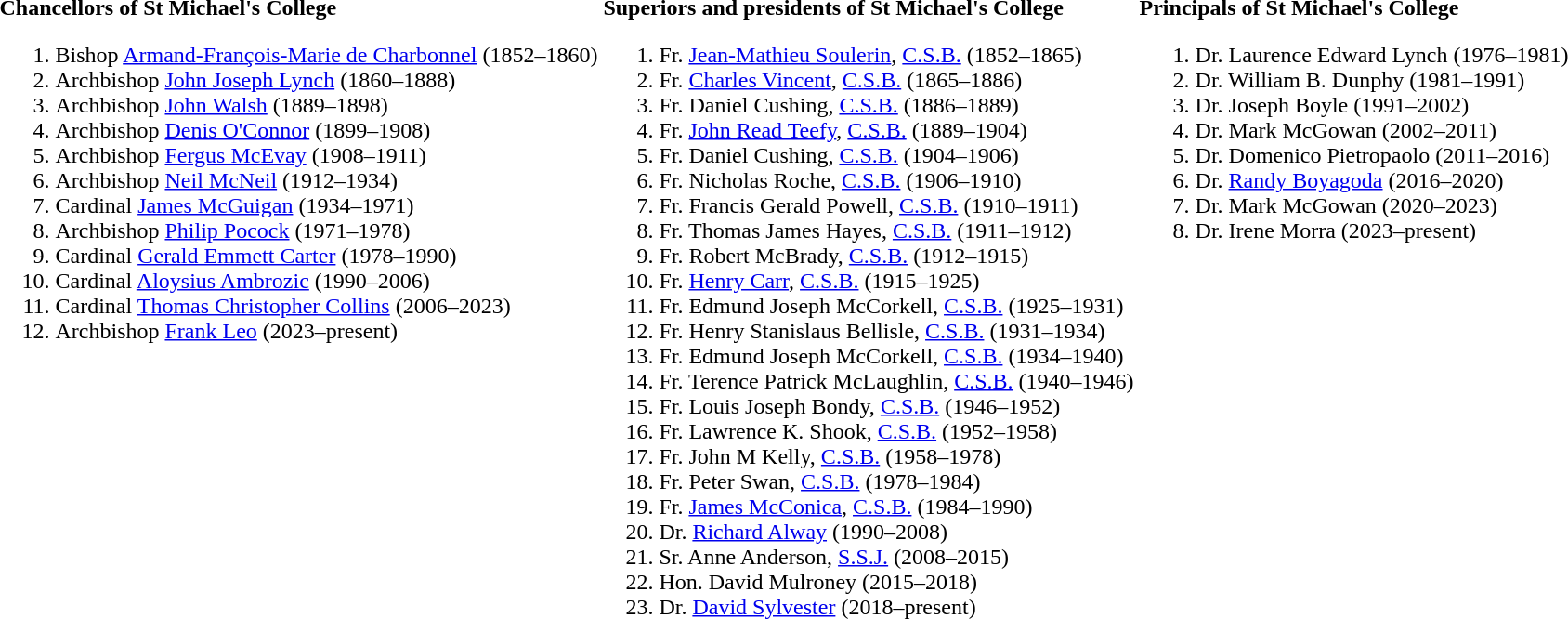<table>
<tr valign="top">
<td><br><strong>Chancellors of St Michael's College</strong><ol><li>Bishop <a href='#'>Armand-François-Marie de Charbonnel</a> (1852–1860)</li><li>Archbishop <a href='#'>John Joseph Lynch</a> (1860–1888)</li><li>Archbishop <a href='#'>John Walsh</a> (1889–1898)</li><li>Archbishop <a href='#'>Denis O'Connor</a> (1899–1908)</li><li>Archbishop <a href='#'>Fergus McEvay</a> (1908–1911)</li><li>Archbishop <a href='#'>Neil McNeil</a> (1912–1934)</li><li>Cardinal <a href='#'>James McGuigan</a> (1934–1971)</li><li>Archbishop <a href='#'>Philip Pocock</a> (1971–1978)</li><li>Cardinal <a href='#'>Gerald Emmett Carter</a> (1978–1990)</li><li>Cardinal <a href='#'>Aloysius Ambrozic</a> (1990–2006)</li><li>Cardinal <a href='#'>Thomas Christopher Collins</a> (2006–2023)</li><li>Archbishop <a href='#'>Frank Leo</a> (2023–present)</li></ol></td>
<td><br><strong>Superiors and presidents of St Michael's College</strong><ol><li>Fr. <a href='#'>Jean-Mathieu Soulerin</a>, <a href='#'>C.S.B.</a> (1852–1865)</li><li>Fr. <a href='#'>Charles Vincent</a>, <a href='#'>C.S.B.</a> (1865–1886)</li><li>Fr. Daniel Cushing, <a href='#'>C.S.B.</a> (1886–1889)</li><li>Fr. <a href='#'>John Read Teefy</a>, <a href='#'>C.S.B.</a> (1889–1904)</li><li>Fr. Daniel Cushing, <a href='#'>C.S.B.</a> (1904–1906)</li><li>Fr. Nicholas Roche, <a href='#'>C.S.B.</a> (1906–1910)</li><li>Fr. Francis Gerald Powell, <a href='#'>C.S.B.</a> (1910–1911)</li><li>Fr. Thomas James Hayes, <a href='#'>C.S.B.</a> (1911–1912)</li><li>Fr. Robert McBrady, <a href='#'>C.S.B.</a> (1912–1915)</li><li>Fr. <a href='#'>Henry Carr</a>, <a href='#'>C.S.B.</a> (1915–1925)</li><li>Fr. Edmund Joseph McCorkell, <a href='#'>C.S.B.</a> (1925–1931)</li><li>Fr. Henry Stanislaus Bellisle, <a href='#'>C.S.B.</a> (1931–1934)</li><li>Fr. Edmund Joseph McCorkell, <a href='#'>C.S.B.</a> (1934–1940)</li><li>Fr. Terence Patrick McLaughlin, <a href='#'>C.S.B.</a> (1940–1946)</li><li>Fr. Louis Joseph Bondy, <a href='#'>C.S.B.</a> (1946–1952)</li><li>Fr. Lawrence K. Shook, <a href='#'>C.S.B.</a> (1952–1958)</li><li>Fr. John M Kelly, <a href='#'>C.S.B.</a> (1958–1978)</li><li>Fr. Peter Swan, <a href='#'>C.S.B.</a> (1978–1984)</li><li>Fr. <a href='#'>James McConica</a>, <a href='#'>C.S.B.</a> (1984–1990)</li><li>Dr. <a href='#'>Richard Alway</a> (1990–2008)</li><li>Sr. Anne Anderson, <a href='#'>S.S.J.</a> (2008–2015)</li><li>Hon. David Mulroney (2015–2018)</li><li>Dr. <a href='#'>David Sylvester</a> (2018–present)</li></ol></td>
<td><br><strong>Principals of St Michael's College</strong><ol><li>Dr. Laurence Edward Lynch (1976–1981)</li><li>Dr. William B. Dunphy (1981–1991)</li><li>Dr. Joseph Boyle (1991–2002)</li><li>Dr. Mark McGowan (2002–2011)</li><li>Dr. Domenico Pietropaolo (2011–2016)</li><li>Dr. <a href='#'>Randy Boyagoda</a> (2016–2020)</li><li>Dr. Mark McGowan (2020–2023)</li><li>Dr. Irene Morra (2023–present)</li></ol></td>
</tr>
</table>
